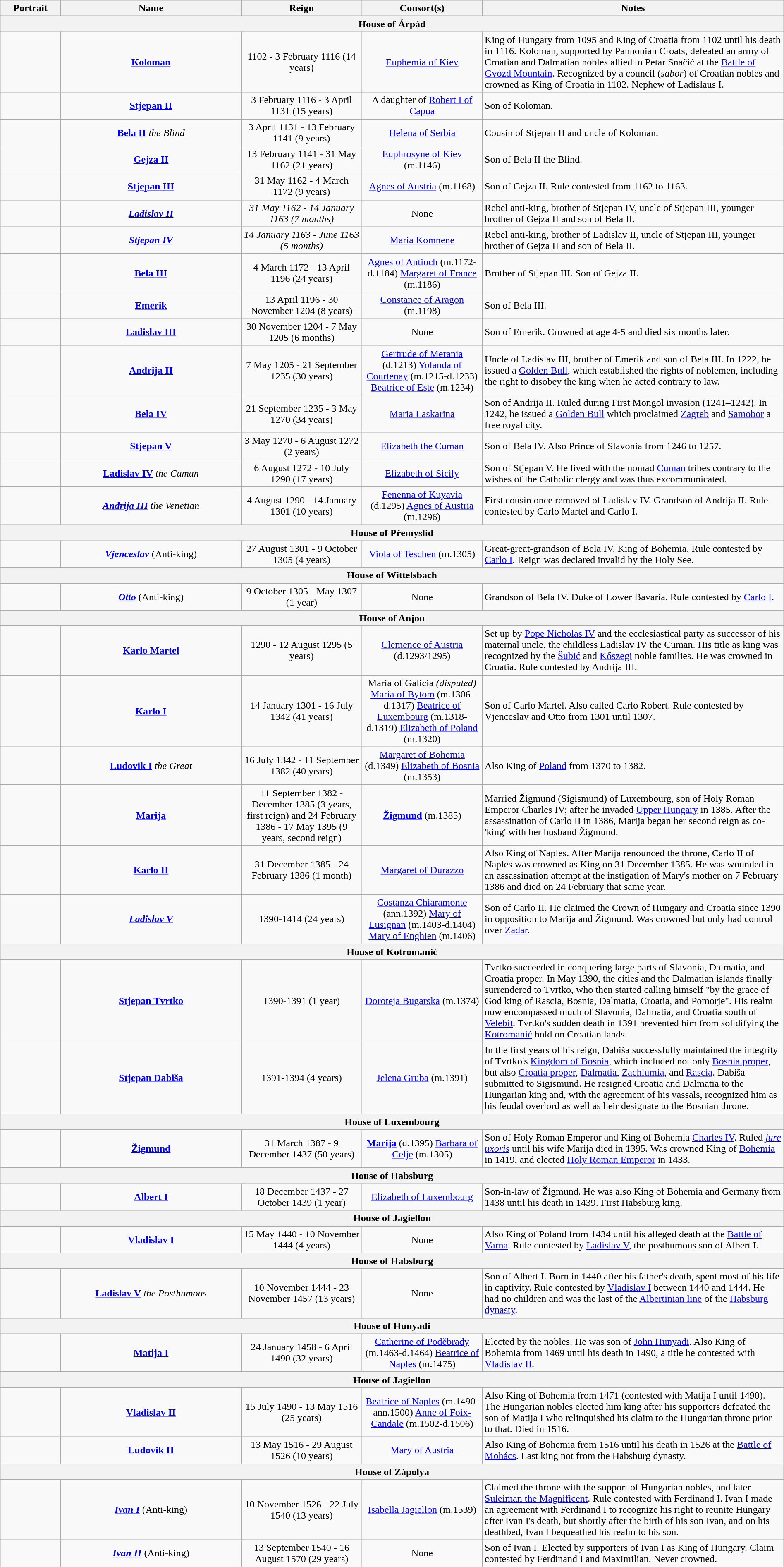<table class="wikitable" style="text-align:center" width=100%>
<tr>
<th width=5%>Portrait</th>
<th width=15%>Name</th>
<th width=10%>Reign</th>
<th width=10%>Consort(s)</th>
<th width=25%>Notes</th>
</tr>
<tr>
<th colspan="5">House of Árpád</th>
</tr>
<tr>
<td></td>
<td><strong><a href='#'>Koloman</a></strong></td>
<td>1102 - 3 February 1116 (14 years)</td>
<td><a href='#'>Euphemia of Kiev</a></td>
<td align="left">King of Hungary from 1095 and King of Croatia from 1102 until his death in 1116. Koloman, supported by Pannonian Croats, defeated an army of Croatian and Dalmatian nobles allied to Petar Snačić at the <a href='#'>Battle of Gvozd Mountain</a>. Recognized by a council (<em>sabor</em>) of Croatian nobles and crowned as King of Croatia in 1102. Nephew of Ladislaus I.</td>
</tr>
<tr>
<td></td>
<td><strong><a href='#'>Stjepan II</a></strong></td>
<td>3 February 1116 - 3 April 1131 (15 years)</td>
<td>A daughter of <a href='#'>Robert I of Capua</a></td>
<td align="left">Son of Koloman.</td>
</tr>
<tr>
<td></td>
<td><strong><a href='#'>Bela II</a></strong> <em>the Blind</em></td>
<td>3 April 1131 - 13 February 1141 (9 years)</td>
<td><a href='#'>Helena of Serbia</a></td>
<td align="left">Cousin of Stjepan II and uncle of Koloman.</td>
</tr>
<tr>
<td></td>
<td><strong><a href='#'>Gejza II</a></strong></td>
<td>13 February 1141 - 31 May 1162 (21 years)</td>
<td><a href='#'>Euphrosyne of Kiev</a> (m.1146)</td>
<td align="left">Son of Bela II the Blind.</td>
</tr>
<tr>
<td></td>
<td><strong><a href='#'>Stjepan III</a></strong></td>
<td>31 May 1162 - 4 March 1172 (9 years)</td>
<td><a href='#'>Agnes of Austria</a> (m.1168)</td>
<td align="left">Son of Gejza II. Rule contested from 1162 to 1163.</td>
</tr>
<tr>
<td></td>
<td><strong><a href='#'><em>Ladislav II</em></a></strong></td>
<td><em>31 May 1162 - 14 January 1163 (7 months)</em></td>
<td>None</td>
<td align="left">Rebel anti-king, brother of Stjepan IV, uncle of Stjepan III, younger brother of Gejza II and son of Bela II.</td>
</tr>
<tr>
<td></td>
<td><strong><a href='#'><em>Stjepan IV</em></a></strong></td>
<td><em>14 January 1163 - June 1163 (5 months)</em></td>
<td><a href='#'>Maria Komnene</a></td>
<td align="left">Rebel anti-king, brother of Ladislav II, uncle of Stjepan III, younger brother of Gejza II and son of Bela II.</td>
</tr>
<tr>
<td></td>
<td><strong><a href='#'>Bela III</a></strong></td>
<td>4 March 1172 - 13 April 1196 (24 years)</td>
<td><a href='#'>Agnes of Antioch</a> (m.1172-d.1184) <a href='#'>Margaret of France</a> (m.1186)</td>
<td align="left">Brother of Stjepan III. Son of Gejza II.</td>
</tr>
<tr>
<td></td>
<td><strong><a href='#'>Emerik</a></strong></td>
<td>13 April 1196 - 30 November 1204 (8 years)</td>
<td><a href='#'>Constance of Aragon</a> (m.1198)</td>
<td align="left">Son of Bela III.</td>
</tr>
<tr>
<td></td>
<td><strong><a href='#'>Ladislav III</a></strong></td>
<td>30 November 1204 - 7 May 1205 (6 months)</td>
<td>None</td>
<td align="left">Son of Emerik. Crowned at age 4-5 and died six months later.</td>
</tr>
<tr>
<td></td>
<td><strong><a href='#'>Andrija II</a></strong></td>
<td>7 May 1205 - 21 September 1235 (30 years)</td>
<td><a href='#'>Gertrude of Merania</a> (d.1213) <a href='#'>Yolanda of Courtenay</a> (m.1215-d.1233) <a href='#'>Beatrice of Este</a> (m.1234)</td>
<td align="left">Uncle of Ladislav III, brother of Emerik and son of Bela III. In 1222, he issued a <a href='#'>Golden Bull</a>, which established the rights of noblemen, including the right to disobey the king when he acted contrary to law.</td>
</tr>
<tr>
<td></td>
<td><strong><a href='#'>Bela IV</a></strong></td>
<td>21 September 1235 - 3 May 1270 (34 years)</td>
<td><a href='#'>Maria Laskarina</a></td>
<td align="left">Son of Andrija II. Ruled during First Mongol invasion (1241–1242). In 1242, he issued a <a href='#'>Golden Bull</a> which proclaimed <a href='#'>Zagreb</a> and <a href='#'>Samobor</a> a free royal city.</td>
</tr>
<tr>
<td></td>
<td><strong><a href='#'>Stjepan V</a></strong></td>
<td>3 May 1270 - 6 August 1272 (2 years)</td>
<td><a href='#'>Elizabeth the Cuman</a></td>
<td align="left">Son of Bela IV. Also Prince of Slavonia from 1246 to 1257.</td>
</tr>
<tr>
<td></td>
<td><strong><a href='#'>Ladislav IV</a></strong> <em>the Cuman</em></td>
<td>6 August 1272 - 10 July 1290 (17 years)</td>
<td><a href='#'>Elizabeth of Sicily</a></td>
<td align="left">Son of Stjepan V. He lived with the nomad <a href='#'>Cuman</a> tribes contrary to the wishes of the Catholic clergy and was thus excommunicated.</td>
</tr>
<tr>
<td></td>
<td><strong><em><a href='#'>Andrija III</a></em></strong> <em>the Venetian</em></td>
<td>4 August 1290 - 14 January 1301 (10 years)</td>
<td><a href='#'>Fenenna of Kuyavia</a> (d.1295)  <a href='#'>Agnes of Austria</a> (m.1296)</td>
<td align="left">First cousin once removed of Ladislav IV. Grandson of Andrija II. Rule contested by Carlo Martel and Carlo I.</td>
</tr>
<tr>
<th colspan="5" width="5%">House of Přemyslid</th>
</tr>
<tr>
<td></td>
<td><strong><a href='#'><em>Vjenceslav</em></a></strong> (Anti-king)</td>
<td>27 August 1301 - 9 October 1305 (4 years)</td>
<td><a href='#'>Viola of Teschen</a> (m.1305)</td>
<td align="left">Great-great-grandson of Bela IV. King of Bohemia. Rule contested by <a href='#'>Carlo I</a>. Reign was declared invalid by the Holy See.</td>
</tr>
<tr>
<th colspan="5" width="5%">House of Wittelsbach</th>
</tr>
<tr>
<td></td>
<td><strong><a href='#'><em>Otto</em></a></strong> (Anti-king)</td>
<td>9 October 1305 - May 1307 (1 year)</td>
<td>None</td>
<td align="left">Grandson of Bela IV. Duke of Lower Bavaria. Rule contested by <a href='#'>Carlo I</a>.</td>
</tr>
<tr>
<th colspan="5" width="5%">House of Anjou</th>
</tr>
<tr>
<td></td>
<td><strong><a href='#'>Karlo Martel</a></strong></td>
<td>1290 - 12 August 1295 (5 years)</td>
<td><a href='#'>Clemence of Austria</a> (d.1293/1295)</td>
<td align="left">Set up by <a href='#'>Pope Nicholas IV</a> and the ecclesiastical party as successor of his maternal uncle, the childless Ladislav IV the Cuman. His title as king was recognized by the <a href='#'>Šubić</a> and <a href='#'>Kőszegi</a> noble families. He was crowned in Croatia. Rule contested by Andrija III.</td>
</tr>
<tr>
<td></td>
<td><strong><a href='#'>Karlo I</a></strong></td>
<td>14 January 1301 - 16 July 1342 (41 years)</td>
<td>Maria of Galicia <em>(disputed)</em> <a href='#'>Maria of Bytom</a> (m.1306-d.1317) <a href='#'>Beatrice of Luxembourg</a> (m.1318-d.1319) <a href='#'>Elizabeth of Poland</a> (m.1320)</td>
<td align="left">Son of Carlo Martel. Also called Carlo Robert. Rule contested by Vjenceslav and Otto from 1301 until 1307.</td>
</tr>
<tr>
<td></td>
<td><strong><a href='#'>Ludovik I</a></strong> <em>the Great</em></td>
<td>16 July 1342 - 11 September 1382 (40 years)</td>
<td><a href='#'>Margaret of Bohemia</a> (d.1349) <a href='#'>Elizabeth of Bosnia</a> (m.1353)</td>
<td align="left">Also King of <a href='#'>Poland</a> from 1370 to 1382.</td>
</tr>
<tr>
<td></td>
<td><strong><a href='#'>Marija</a></strong></td>
<td>11 September 1382 - December 1385 (3 years, first reign) and 24 February 1386 - 17 May 1395 (9 years, second reign)</td>
<td><a href='#'><strong>Žigmund</strong></a> (m.1385)</td>
<td align="left">Married Žigmund (Sigismund) of Luxembourg, son of Holy Roman Emperor Charles IV; after he invaded <a href='#'>Upper Hungary</a> in 1385.  After the assassination of Carlo II in 1386, Marija began her second reign as co-'king' with her husband Žigmund.</td>
</tr>
<tr>
<td></td>
<td><strong><a href='#'>Karlo II</a></strong></td>
<td>31 December 1385 - 24 February 1386 (1 month)</td>
<td><a href='#'>Margaret of Durazzo</a></td>
<td align="left">Also King of Naples. After Marija renounced the throne, Carlo II of Naples was crowned as King on 31 December 1385. He was wounded in an assassination attempt at the instigation of Mary's mother on 7 February 1386 and died on 24 February that same year.</td>
</tr>
<tr>
<td></td>
<td><strong><a href='#'><em>Ladislav V</em></a></strong></td>
<td>1390-1414 (24 years)</td>
<td><a href='#'>Costanza Chiaramonte</a> (ann.1392) <a href='#'>Mary of Lusignan</a> (m.1403-d.1404) <a href='#'>Mary of Enghien</a> (m.1406)</td>
<td align="left">Son of Carlo II. He claimed the Crown of Hungary and Croatia since 1390 in opposition to Marija and Žigmund. Was crowned but only had control over <a href='#'>Zadar</a>.</td>
</tr>
<tr>
<th colspan="5" width="5%">House of Kotromanić</th>
</tr>
<tr>
<td></td>
<td><strong><a href='#'>Stjepan Tvrtko</a></strong></td>
<td>1390-1391 (1 year)</td>
<td><a href='#'>Doroteja Bugarska</a> (m.1374)</td>
<td align="left">Tvrtko succeeded in conquering large parts of Slavonia, Dalmatia, and Croatia proper. In May 1390, the cities and the Dalmatian islands finally surrendered to Tvrtko, who then started calling himself "by the grace of God king of Rascia, Bosnia, Dalmatia, Croatia, and Pomorje". His realm now encompassed much of Slavonia, Dalmatia, and Croatia south of <a href='#'>Velebit</a>. Tvrtko's sudden death in 1391 prevented him from solidifying the <a href='#'>Kotromanić</a> hold on Croatian lands.</td>
</tr>
<tr>
<td></td>
<td><a href='#'><strong>Stjepan Dabiša</strong></a></td>
<td>1391-1394 (4 years)</td>
<td><a href='#'>Jelena Gruba</a> (m.1391)</td>
<td align="left">In the first years of his reign, Dabiša successfully maintained the integrity of Tvrtko's <a href='#'>Kingdom of Bosnia</a>, which included not only <a href='#'>Bosnia proper</a>, but also <a href='#'>Croatia proper</a>, <a href='#'>Dalmatia</a>, <a href='#'>Zachlumia</a>, and <a href='#'>Rascia</a>. Dabiša submitted to Sigismund. He resigned Croatia and Dalmatia to the Hungarian king and, with the agreement of his vassals, recognized him as his feudal overlord as well as heir designate to the Bosnian throne.</td>
</tr>
<tr>
<th colspan="5" width="5%">House of Luxembourg</th>
</tr>
<tr>
<td></td>
<td><strong><a href='#'>Žigmund</a></strong></td>
<td>31 March 1387 - 9 December 1437 (50 years)</td>
<td><strong><a href='#'>Marija</a></strong> (d.1395) <a href='#'>Barbara of Celje</a> (m.1305)</td>
<td align="left">Son of Holy Roman Emperor and King of Bohemia <a href='#'>Charles IV</a>. Ruled <em><a href='#'>jure uxoris</a></em> until his wife Marija died in 1395. Was crowned King of <a href='#'>Bohemia</a> in 1419, and elected <a href='#'>Holy Roman Emperor</a> in 1433.</td>
</tr>
<tr>
<th colspan="5" width="5%">House of Habsburg</th>
</tr>
<tr>
<td></td>
<td><strong><a href='#'>Albert I</a></strong></td>
<td>18 December 1437 - 27 October 1439 (1 year)</td>
<td><a href='#'>Elizabeth of Luxembourg</a></td>
<td align="left">Son-in-law of Žigmund. He was also King of Bohemia and Germany from 1438 until his death in 1439. First Habsburg king.</td>
</tr>
<tr>
<th colspan="5" width="5%">House of Jagiellon</th>
</tr>
<tr>
<td></td>
<td><strong><a href='#'>Vladislav I</a></strong></td>
<td>15 May 1440 - 10 November 1444 (4 years)</td>
<td>None</td>
<td align="left">Also King of Poland from 1434 until his alleged death at the <a href='#'>Battle of Varna</a>. Rule contested by <a href='#'>Ladislav V</a>, the posthumous son of Albert I.</td>
</tr>
<tr>
<th colspan="5" width="5%">House of Habsburg</th>
</tr>
<tr>
<td></td>
<td><strong><a href='#'>Ladislav V</a></strong> <em>the Posthumous</em></td>
<td>10 November 1444 - 23 November 1457 (13 years)</td>
<td>None</td>
<td align="left">Son of Albert I. Born in 1440 after his father's death, spent most of his life in captivity. Rule contested by <a href='#'>Vladislav I</a> between 1440 and 1444. He had no children and was the last of the <a href='#'>Albertinian line</a> of the <a href='#'>Habsburg dynasty</a>.</td>
</tr>
<tr>
<th colspan="5" width="5%">House of Hunyadi</th>
</tr>
<tr>
<td></td>
<td><strong><a href='#'>Matija I</a></strong></td>
<td>24 January 1458 - 6 April 1490 (32 years)</td>
<td><a href='#'>Catherine of Poděbrady</a> (m.1463-d.1464) <a href='#'>Beatrice of Naples</a> (m.1475)</td>
<td align="left">Elected by the nobles. He was son of <a href='#'>John Hunyadi</a>. Also King of Bohemia from 1469 until his death in 1490, a title he contested with <a href='#'>Vladislav II</a>.</td>
</tr>
<tr>
<th colspan="5" width="5%">House of Jagiellon</th>
</tr>
<tr>
<td></td>
<td><strong><a href='#'>Vladislav II</a></strong></td>
<td>15 July 1490 - 13 May 1516 (25 years)</td>
<td><a href='#'>Beatrice of Naples</a> (m.1490-ann.1500) <a href='#'>Anne of Foix-Candale</a> (m.1502-d.1506)</td>
<td align="left">Also King of Bohemia from 1471 (contested with Matija I until 1490). The Hungarian nobles elected him king after his supporters defeated the son of Matija I who relinquished his claim to the Hungarian throne prior to that. Died in 1516.</td>
</tr>
<tr>
<td></td>
<td><strong><a href='#'>Ludovik II</a></strong></td>
<td>13 May 1516 - 29 August 1526 (10 years)</td>
<td><a href='#'>Mary of Austria</a></td>
<td align="left">Also King of Bohemia from 1516 until his death in 1526 at the <a href='#'>Battle of Mohács</a>. Last king not from the Habsburg dynasty.</td>
</tr>
<tr>
<th colspan="5" width="5%">House of Zápolya</th>
</tr>
<tr>
<td></td>
<td><strong><em><a href='#'>Ivan I</a></em></strong> (Anti-king)</td>
<td>10 November 1526 - 22 July 1540 (13 years)</td>
<td><a href='#'>Isabella Jagiellon</a> (m.1539)</td>
<td align="left">Claimed the throne with the support of Hungarian nobles, and later <a href='#'>Suleiman the Magnificent</a>. Rule contested with Ferdinand I. Ivan I made an agreement with Ferdinand I to recognize his right to reunite Hungary after Ivan I's death, but shortly after  the birth of his son Ivan, and on his deathbed, Ivan I bequeathed his realm to his son.</td>
</tr>
<tr>
<td></td>
<td><strong><em><a href='#'>Ivan II</a></em></strong> (Anti-king)</td>
<td>13 September 1540 - 16 August 1570 (29 years)</td>
<td>None</td>
<td align="left">Son of Ivan I. Elected by supporters of Ivan I as King of Hungary. Claim contested by Ferdinand I and Maximilian. Never crowned.</td>
</tr>
<tr>
</tr>
</table>
